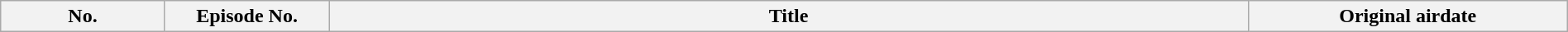<table class="wikitable plainrowheaders" style="width:100%; margin:auto;">
<tr>
<th width="125">No.</th>
<th width="125">Episode No.</th>
<th>Title</th>
<th width="250">Original airdate<br>




</th>
</tr>
</table>
